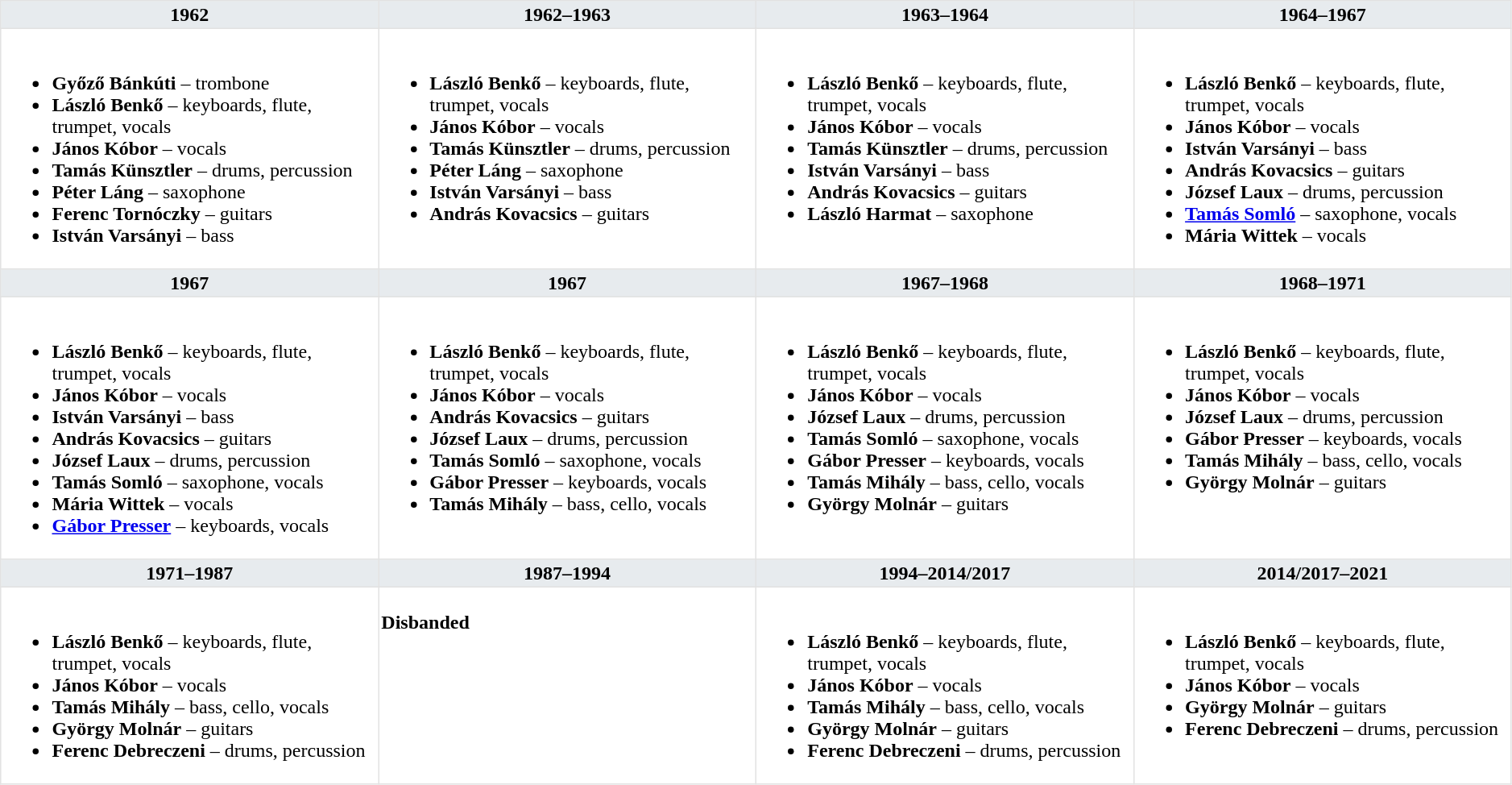<table class="toccolours" border=1 cellpadding=2 cellspacing=0 style="float: width: 375px; margin: 0 0 1em 1em; border-collapse: collapse; border: 1px solid #E2E2E2;" width=99%>
<tr>
<th bgcolor="#E7EBEE" valign=top width=25%>1962</th>
<th bgcolor="#E7EBEE" valign=top width=25%>1962–1963</th>
<th bgcolor="#E7EBEE" valign=top width=25%>1963–1964</th>
<th bgcolor="#E7EBEE" valign=top width=25%>1964–1967</th>
</tr>
<tr>
<td valign=top><br><ul><li><strong>Győző Bánkúti</strong> – trombone</li><li><strong>László Benkő</strong> – keyboards, flute, trumpet, vocals</li><li><strong>János Kóbor</strong> – vocals</li><li><strong>Tamás Künsztler</strong> – drums, percussion</li><li><strong>Péter Láng</strong> – saxophone</li><li><strong>Ferenc Tornóczky</strong> – guitars</li><li><strong>István Varsányi</strong> – bass</li></ul></td>
<td valign=top><br><ul><li><strong>László Benkő</strong> – keyboards, flute, trumpet, vocals</li><li><strong>János Kóbor</strong> – vocals</li><li><strong>Tamás Künsztler</strong> – drums, percussion</li><li><strong>Péter Láng</strong> – saxophone</li><li><strong>István Varsányi</strong> – bass</li><li><strong>András Kovacsics</strong> – guitars</li></ul></td>
<td valign=top><br><ul><li><strong>László Benkő</strong> – keyboards, flute, trumpet, vocals</li><li><strong>János Kóbor</strong> – vocals</li><li><strong>Tamás Künsztler</strong> – drums, percussion</li><li><strong>István Varsányi</strong> – bass</li><li><strong>András Kovacsics</strong> – guitars</li><li><strong>László Harmat</strong> – saxophone</li></ul></td>
<td valign=top><br><ul><li><strong>László Benkő</strong> – keyboards, flute, trumpet, vocals</li><li><strong>János Kóbor</strong> – vocals</li><li><strong>István Varsányi</strong> – bass</li><li><strong>András Kovacsics</strong> – guitars</li><li><strong>József Laux</strong> – drums, percussion</li><li><strong><a href='#'>Tamás Somló</a></strong> – saxophone, vocals</li><li><strong>Mária Wittek</strong> – vocals</li></ul></td>
</tr>
<tr>
<th bgcolor="#E7EBEE" valign=top width=25%>1967</th>
<th bgcolor="#E7EBEE" valign=top width=25%>1967</th>
<th bgcolor="#E7EBEE" valign=top width=25%>1967–1968</th>
<th bgcolor="#E7EBEE" valign=top width=25%>1968–1971</th>
</tr>
<tr>
<td valign=top><br><ul><li><strong>László Benkő</strong> – keyboards, flute, trumpet, vocals</li><li><strong>János Kóbor</strong> – vocals</li><li><strong>István Varsányi</strong> – bass</li><li><strong>András Kovacsics</strong> – guitars</li><li><strong>József Laux</strong> – drums, percussion</li><li><strong>Tamás Somló</strong> – saxophone, vocals</li><li><strong>Mária Wittek</strong> – vocals</li><li><strong><a href='#'>Gábor Presser</a></strong> – keyboards, vocals</li></ul></td>
<td valign=top><br><ul><li><strong>László Benkő</strong> – keyboards, flute, trumpet, vocals</li><li><strong>János Kóbor</strong> – vocals</li><li><strong>András Kovacsics</strong> – guitars</li><li><strong>József Laux</strong> – drums, percussion</li><li><strong>Tamás Somló</strong> – saxophone, vocals</li><li><strong>Gábor Presser</strong> – keyboards, vocals</li><li><strong>Tamás Mihály</strong> – bass, cello, vocals</li></ul></td>
<td valign=top><br><ul><li><strong>László Benkő</strong> – keyboards, flute, trumpet, vocals</li><li><strong>János Kóbor</strong> – vocals</li><li><strong>József Laux</strong> – drums, percussion</li><li><strong>Tamás Somló</strong> – saxophone, vocals</li><li><strong>Gábor Presser</strong> – keyboards, vocals</li><li><strong>Tamás Mihály</strong> – bass, cello, vocals</li><li><strong>György Molnár</strong> – guitars</li></ul></td>
<td valign=top><br><ul><li><strong>László Benkő</strong> – keyboards, flute, trumpet, vocals</li><li><strong>János Kóbor</strong> – vocals</li><li><strong>József Laux</strong> – drums, percussion</li><li><strong>Gábor Presser</strong> – keyboards, vocals</li><li><strong>Tamás Mihály</strong> – bass, cello, vocals</li><li><strong>György Molnár</strong> – guitars</li></ul></td>
</tr>
<tr>
<th bgcolor="#E7EBEE" valign=top width=25%>1971–1987</th>
<th bgcolor="#E7EBEE" valign=top width=25%>1987–1994</th>
<th bgcolor="#E7EBEE" valign=top width=25%>1994–2014/2017</th>
<th bgcolor="#E7EBEE" valign=top width=25%>2014/2017–2021</th>
</tr>
<tr>
<td valign=top><br><ul><li><strong>László Benkő</strong> – keyboards, flute, trumpet, vocals</li><li><strong>János Kóbor</strong> – vocals</li><li><strong>Tamás Mihály</strong> – bass, cello, vocals</li><li><strong>György Molnár</strong> – guitars</li><li><strong>Ferenc Debreczeni</strong> – drums, percussion</li></ul></td>
<td valign=top><br><strong>Disbanded</strong></td>
<td valign=top><br><ul><li><strong>László Benkő</strong> – keyboards, flute, trumpet, vocals</li><li><strong>János Kóbor</strong> – vocals</li><li><strong>Tamás Mihály</strong> – bass, cello, vocals</li><li><strong>György Molnár</strong> – guitars</li><li><strong>Ferenc Debreczeni</strong> – drums, percussion</li></ul></td>
<td valign=top><br><ul><li><strong>László Benkő</strong> – keyboards, flute, trumpet, vocals</li><li><strong>János Kóbor</strong> – vocals</li><li><strong>György Molnár</strong> – guitars</li><li><strong>Ferenc Debreczeni</strong> – drums, percussion</li></ul></td>
</tr>
</table>
